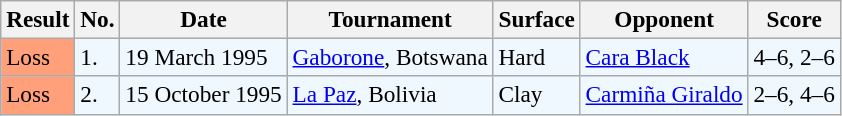<table class="sortable wikitable" style=font-size:97%>
<tr>
<th>Result</th>
<th>No.</th>
<th>Date</th>
<th>Tournament</th>
<th>Surface</th>
<th>Opponent</th>
<th class="unsortable">Score</th>
</tr>
<tr style="background:#f0f8ff;">
<td style="background:#ffa07a;">Loss</td>
<td>1.</td>
<td>19 March 1995</td>
<td><a href='#'>Gaborone</a>, Botswana</td>
<td>Hard</td>
<td> <a href='#'>Cara Black</a></td>
<td>4–6, 2–6</td>
</tr>
<tr style="background:#f0f8ff;">
<td style="background:#ffa07a;">Loss</td>
<td>2.</td>
<td>15 October 1995</td>
<td><a href='#'>La Paz</a>, Bolivia</td>
<td>Clay</td>
<td> <a href='#'>Carmiña Giraldo</a></td>
<td>2–6, 4–6</td>
</tr>
</table>
